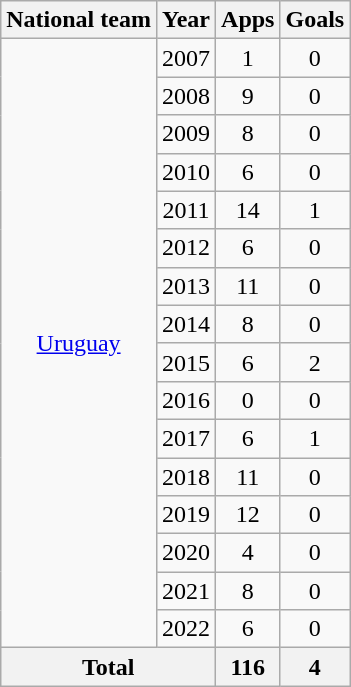<table class="wikitable" style="text-align:center">
<tr>
<th>National team</th>
<th>Year</th>
<th>Apps</th>
<th>Goals</th>
</tr>
<tr>
<td rowspan="16"><a href='#'>Uruguay</a></td>
<td>2007</td>
<td>1</td>
<td>0</td>
</tr>
<tr>
<td>2008</td>
<td>9</td>
<td>0</td>
</tr>
<tr>
<td>2009</td>
<td>8</td>
<td>0</td>
</tr>
<tr>
<td>2010</td>
<td>6</td>
<td>0</td>
</tr>
<tr>
<td>2011</td>
<td>14</td>
<td>1</td>
</tr>
<tr>
<td>2012</td>
<td>6</td>
<td>0</td>
</tr>
<tr>
<td>2013</td>
<td>11</td>
<td>0</td>
</tr>
<tr>
<td>2014</td>
<td>8</td>
<td>0</td>
</tr>
<tr>
<td>2015</td>
<td>6</td>
<td>2</td>
</tr>
<tr>
<td>2016</td>
<td>0</td>
<td>0</td>
</tr>
<tr>
<td>2017</td>
<td>6</td>
<td>1</td>
</tr>
<tr>
<td>2018</td>
<td>11</td>
<td>0</td>
</tr>
<tr>
<td>2019</td>
<td>12</td>
<td>0</td>
</tr>
<tr>
<td>2020</td>
<td>4</td>
<td>0</td>
</tr>
<tr>
<td>2021</td>
<td>8</td>
<td>0</td>
</tr>
<tr>
<td>2022</td>
<td>6</td>
<td>0</td>
</tr>
<tr>
<th colspan="2">Total</th>
<th>116</th>
<th>4</th>
</tr>
</table>
